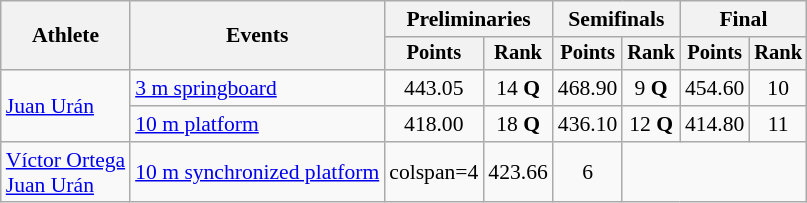<table class=wikitable style="font-size:90%">
<tr>
<th rowspan="2">Athlete</th>
<th rowspan="2">Events</th>
<th colspan="2">Preliminaries</th>
<th colspan="2">Semifinals</th>
<th colspan="2">Final</th>
</tr>
<tr style="font-size:95%">
<th>Points</th>
<th>Rank</th>
<th>Points</th>
<th>Rank</th>
<th>Points</th>
<th>Rank</th>
</tr>
<tr align=center>
<td align=left rowspan=2><a href='#'>Juan Urán</a></td>
<td align=left><a href='#'>3 m springboard</a></td>
<td>443.05</td>
<td>14 <strong>Q</strong></td>
<td>468.90</td>
<td>9 <strong>Q</strong></td>
<td>454.60</td>
<td>10</td>
</tr>
<tr align=center>
<td align=left><a href='#'>10 m platform</a></td>
<td>418.00</td>
<td>18 <strong>Q</strong></td>
<td>436.10</td>
<td>12 <strong>Q</strong></td>
<td>414.80</td>
<td>11</td>
</tr>
<tr align=center>
<td align=left><a href='#'>Víctor Ortega</a><br><a href='#'>Juan Urán</a></td>
<td align=left><a href='#'>10 m synchronized platform</a></td>
<td>colspan=4 </td>
<td>423.66</td>
<td>6</td>
</tr>
</table>
